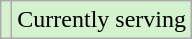<table class="wikitable">
<tr style="background:#D4F2CE;">
<td></td>
<td>Currently serving</td>
</tr>
</table>
